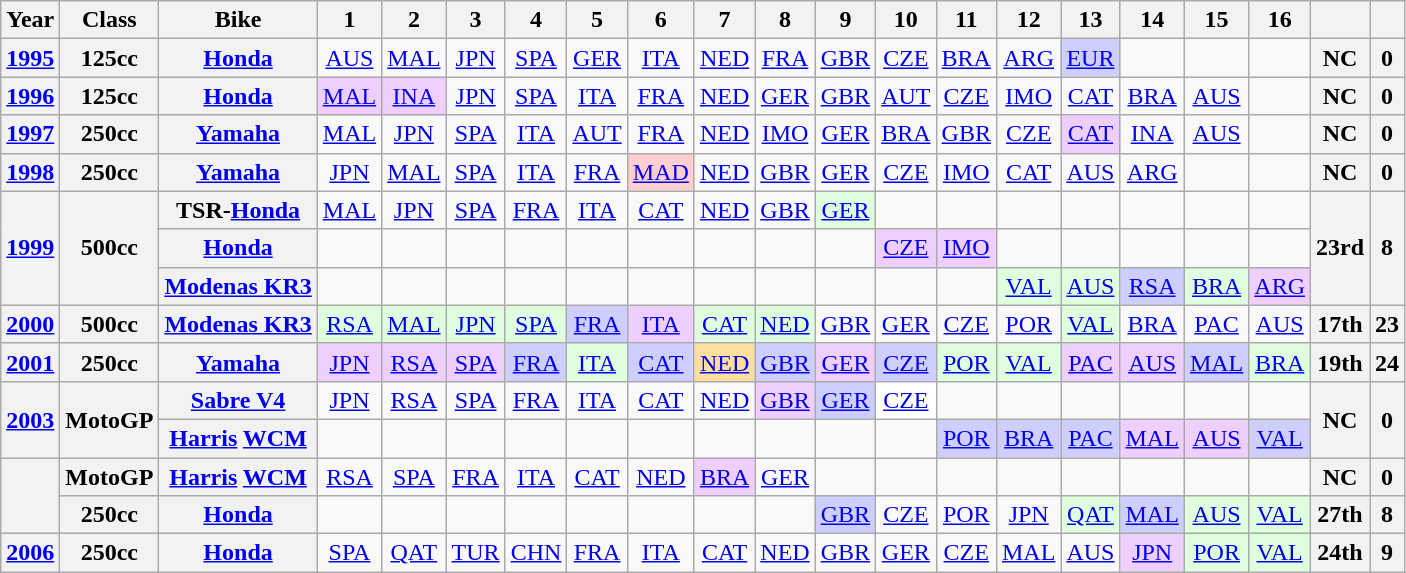<table class="wikitable" style="text-align:center">
<tr>
<th>Year</th>
<th>Class</th>
<th>Bike</th>
<th>1</th>
<th>2</th>
<th>3</th>
<th>4</th>
<th>5</th>
<th>6</th>
<th>7</th>
<th>8</th>
<th>9</th>
<th>10</th>
<th>11</th>
<th>12</th>
<th>13</th>
<th>14</th>
<th>15</th>
<th>16</th>
<th></th>
<th></th>
</tr>
<tr>
<th><a href='#'>1995</a></th>
<th>125cc</th>
<th><a href='#'>Honda</a></th>
<td><a href='#'>AUS</a></td>
<td><a href='#'>MAL</a></td>
<td><a href='#'>JPN</a></td>
<td><a href='#'>SPA</a></td>
<td><a href='#'>GER</a></td>
<td><a href='#'>ITA</a></td>
<td><a href='#'>NED</a></td>
<td><a href='#'>FRA</a></td>
<td><a href='#'>GBR</a></td>
<td><a href='#'>CZE</a></td>
<td><a href='#'>BRA</a></td>
<td><a href='#'>ARG</a></td>
<td style="background:#CFCFFF;"><a href='#'>EUR</a><br></td>
<td></td>
<td></td>
<td></td>
<th>NC</th>
<th>0</th>
</tr>
<tr>
<th><a href='#'>1996</a></th>
<th>125cc</th>
<th><a href='#'>Honda</a></th>
<td style="background:#EFCFFF;"><a href='#'>MAL</a><br></td>
<td style="background:#EFCFFF;"><a href='#'>INA</a><br></td>
<td><a href='#'>JPN</a></td>
<td><a href='#'>SPA</a></td>
<td><a href='#'>ITA</a></td>
<td><a href='#'>FRA</a></td>
<td><a href='#'>NED</a></td>
<td><a href='#'>GER</a></td>
<td><a href='#'>GBR</a></td>
<td><a href='#'>AUT</a></td>
<td><a href='#'>CZE</a></td>
<td><a href='#'>IMO</a></td>
<td><a href='#'>CAT</a></td>
<td><a href='#'>BRA</a></td>
<td><a href='#'>AUS</a></td>
<td></td>
<th>NC</th>
<th>0</th>
</tr>
<tr>
<th><a href='#'>1997</a></th>
<th>250cc</th>
<th><a href='#'>Yamaha</a></th>
<td><a href='#'>MAL</a></td>
<td><a href='#'>JPN</a></td>
<td><a href='#'>SPA</a></td>
<td><a href='#'>ITA</a></td>
<td><a href='#'>AUT</a></td>
<td><a href='#'>FRA</a></td>
<td><a href='#'>NED</a></td>
<td><a href='#'>IMO</a></td>
<td><a href='#'>GER</a></td>
<td><a href='#'>BRA</a></td>
<td><a href='#'>GBR</a></td>
<td><a href='#'>CZE</a></td>
<td style="background:#EFCFFF;"><a href='#'>CAT</a><br></td>
<td><a href='#'>INA</a></td>
<td><a href='#'>AUS</a></td>
<td></td>
<th>NC</th>
<th>0</th>
</tr>
<tr>
<th><a href='#'>1998</a></th>
<th>250cc</th>
<th><a href='#'>Yamaha</a></th>
<td><a href='#'>JPN</a></td>
<td><a href='#'>MAL</a></td>
<td><a href='#'>SPA</a></td>
<td><a href='#'>ITA</a></td>
<td><a href='#'>FRA</a></td>
<td style="background:#ffcfcf;"><a href='#'>MAD</a><br></td>
<td><a href='#'>NED</a></td>
<td><a href='#'>GBR</a></td>
<td><a href='#'>GER</a></td>
<td><a href='#'>CZE</a></td>
<td><a href='#'>IMO</a></td>
<td><a href='#'>CAT</a></td>
<td><a href='#'>AUS</a></td>
<td><a href='#'>ARG</a></td>
<td></td>
<td></td>
<th>NC</th>
<th>0</th>
</tr>
<tr>
<th rowspan=3><a href='#'>1999</a></th>
<th rowspan=3>500cc</th>
<th>TSR-<a href='#'>Honda</a></th>
<td><a href='#'>MAL</a></td>
<td><a href='#'>JPN</a></td>
<td><a href='#'>SPA</a></td>
<td><a href='#'>FRA</a></td>
<td><a href='#'>ITA</a></td>
<td><a href='#'>CAT</a></td>
<td><a href='#'>NED</a></td>
<td><a href='#'>GBR</a></td>
<td style="background:#DFFFDF;"><a href='#'>GER</a><br></td>
<td></td>
<td></td>
<td></td>
<td></td>
<td></td>
<td></td>
<td></td>
<th rowspan=3>23rd</th>
<th rowspan=3>8</th>
</tr>
<tr>
<th><a href='#'>Honda</a></th>
<td></td>
<td></td>
<td></td>
<td></td>
<td></td>
<td></td>
<td></td>
<td></td>
<td></td>
<td style="background:#EFCFFF;"><a href='#'>CZE</a><br></td>
<td style="background:#EFCFFF;"><a href='#'>IMO</a><br></td>
<td></td>
<td></td>
<td></td>
<td></td>
<td></td>
</tr>
<tr>
<th><a href='#'>Modenas KR3</a></th>
<td></td>
<td></td>
<td></td>
<td></td>
<td></td>
<td></td>
<td></td>
<td></td>
<td></td>
<td></td>
<td></td>
<td style="background:#DFFFDF;"><a href='#'>VAL</a><br></td>
<td style="background:#DFFFDF;"><a href='#'>AUS</a><br></td>
<td style="background:#CFCFFF;"><a href='#'>RSA</a><br></td>
<td style="background:#DFFFDF;"><a href='#'>BRA</a><br></td>
<td style="background:#EFCFFF;"><a href='#'>ARG</a><br></td>
</tr>
<tr>
<th><a href='#'>2000</a></th>
<th>500cc</th>
<th><a href='#'>Modenas KR3</a></th>
<td style="background:#DFFFDF;"><a href='#'>RSA</a><br></td>
<td style="background:#DFFFDF;"><a href='#'>MAL</a><br></td>
<td style="background:#DFFFDF;"><a href='#'>JPN</a><br></td>
<td style="background:#DFFFDF;"><a href='#'>SPA</a><br></td>
<td style="background:#CFCFFF;"><a href='#'>FRA</a><br></td>
<td style="background:#EFCFFF;"><a href='#'>ITA</a><br></td>
<td style="background:#DFFFDF;"><a href='#'>CAT</a><br></td>
<td style="background:#DFFFDF;"><a href='#'>NED</a><br></td>
<td><a href='#'>GBR</a></td>
<td><a href='#'>GER</a></td>
<td><a href='#'>CZE</a></td>
<td><a href='#'>POR</a></td>
<td style="background:#DFFFDF;"><a href='#'>VAL</a><br></td>
<td><a href='#'>BRA</a></td>
<td><a href='#'>PAC</a></td>
<td><a href='#'>AUS</a></td>
<th>17th</th>
<th>23</th>
</tr>
<tr>
<th><a href='#'>2001</a></th>
<th>250cc</th>
<th><a href='#'>Yamaha</a></th>
<td style="background:#EFCFFF;"><a href='#'>JPN</a><br></td>
<td style="background:#EFCFFF;"><a href='#'>RSA</a><br></td>
<td style="background:#EFCFFF;"><a href='#'>SPA</a><br></td>
<td style="background:#CFCFFF;"><a href='#'>FRA</a><br></td>
<td style="background:#DFFFDF;"><a href='#'>ITA</a><br></td>
<td style="background:#CFCFFF;"><a href='#'>CAT</a><br></td>
<td style="background:#ffdf9f;"><a href='#'>NED</a><br></td>
<td style="background:#CFCFFF;"><a href='#'>GBR</a><br></td>
<td style="background:#EFCFFF;"><a href='#'>GER</a><br></td>
<td style="background:#CFCFFF;"><a href='#'>CZE</a><br></td>
<td style="background:#DFFFDF;"><a href='#'>POR</a><br></td>
<td style="background:#DFFFDF;"><a href='#'>VAL</a><br></td>
<td style="background:#EFCFFF;"><a href='#'>PAC</a><br></td>
<td style="background:#EFCFFF;"><a href='#'>AUS</a><br></td>
<td style="background:#CFCFFF;"><a href='#'>MAL</a><br></td>
<td style="background:#DFFFDF;"><a href='#'>BRA</a><br></td>
<th>19th</th>
<th>24</th>
</tr>
<tr>
<th rowspan=2><a href='#'>2003</a></th>
<th rowspan=2>MotoGP</th>
<th><a href='#'>Sabre V4</a></th>
<td><a href='#'>JPN</a></td>
<td><a href='#'>RSA</a></td>
<td><a href='#'>SPA</a></td>
<td><a href='#'>FRA</a></td>
<td><a href='#'>ITA</a></td>
<td><a href='#'>CAT</a></td>
<td><a href='#'>NED</a></td>
<td style="background:#EFCFFF;"><a href='#'>GBR</a><br></td>
<td style="background:#CFCFFF;"><a href='#'>GER</a><br></td>
<td style="background:#FFFFFF;"><a href='#'>CZE</a><br></td>
<td></td>
<td></td>
<td></td>
<td></td>
<td></td>
<td></td>
<th rowspan=2>NC</th>
<th rowspan=2>0</th>
</tr>
<tr>
<th align="left"><a href='#'>Harris</a> <a href='#'>WCM</a></th>
<td></td>
<td></td>
<td></td>
<td></td>
<td></td>
<td></td>
<td></td>
<td></td>
<td></td>
<td></td>
<td style="background:#CFCFFF;"><a href='#'>POR</a><br></td>
<td style="background:#CFCFFF;"><a href='#'>BRA</a><br></td>
<td style="background:#CFCFFF;"><a href='#'>PAC</a><br></td>
<td style="background:#EFCFFF;"><a href='#'>MAL</a><br></td>
<td style="background:#EFCFFF;"><a href='#'>AUS</a><br></td>
<td style="background:#CFCFFF;"><a href='#'>VAL</a><br></td>
</tr>
<tr>
<th rowspan=2></th>
<th>MotoGP</th>
<th><a href='#'>Harris</a> <a href='#'>WCM</a></th>
<td><a href='#'>RSA</a></td>
<td><a href='#'>SPA</a></td>
<td><a href='#'>FRA</a></td>
<td><a href='#'>ITA</a></td>
<td><a href='#'>CAT</a></td>
<td><a href='#'>NED</a></td>
<td style="background:#EFCFFF;"><a href='#'>BRA</a><br></td>
<td><a href='#'>GER</a></td>
<td></td>
<td></td>
<td></td>
<td></td>
<td></td>
<td></td>
<td></td>
<td></td>
<th>NC</th>
<th>0</th>
</tr>
<tr>
<th>250cc</th>
<th><a href='#'>Honda</a></th>
<td></td>
<td></td>
<td></td>
<td></td>
<td></td>
<td></td>
<td></td>
<td></td>
<td style="background:#CFCFFF;"><a href='#'>GBR</a><br></td>
<td><a href='#'>CZE</a></td>
<td><a href='#'>POR</a></td>
<td><a href='#'>JPN</a></td>
<td style="background:#DFFFDF;"><a href='#'>QAT</a><br></td>
<td style="background:#CFCFFF;"><a href='#'>MAL</a><br></td>
<td style="background:#DFFFDF;"><a href='#'>AUS</a><br></td>
<td style="background:#DFFFDF;"><a href='#'>VAL</a><br></td>
<th>27th</th>
<th>8</th>
</tr>
<tr>
<th><a href='#'>2006</a></th>
<th>250cc</th>
<th><a href='#'>Honda</a></th>
<td><a href='#'>SPA</a></td>
<td><a href='#'>QAT</a></td>
<td><a href='#'>TUR</a></td>
<td><a href='#'>CHN</a></td>
<td><a href='#'>FRA</a></td>
<td><a href='#'>ITA</a></td>
<td><a href='#'>CAT</a></td>
<td><a href='#'>NED</a></td>
<td><a href='#'>GBR</a></td>
<td><a href='#'>GER</a></td>
<td><a href='#'>CZE</a></td>
<td><a href='#'>MAL</a></td>
<td><a href='#'>AUS</a></td>
<td style="background:#EFCFFF;"><a href='#'>JPN</a><br></td>
<td style="background:#DFFFDF;"><a href='#'>POR</a><br></td>
<td style="background:#DFFFDF;"><a href='#'>VAL</a><br></td>
<th>24th</th>
<th>9</th>
</tr>
</table>
